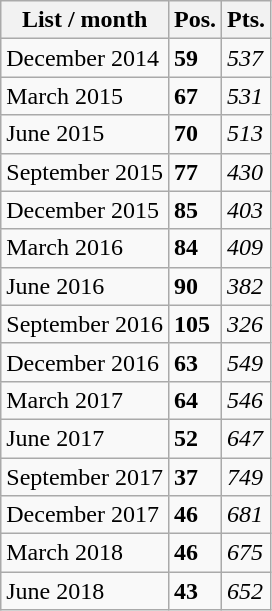<table class="wikitable">
<tr>
<th>List / month</th>
<th>Pos.</th>
<th>Pts.</th>
</tr>
<tr>
<td>December 2014</td>
<td><strong>59</strong></td>
<td><em>537</em></td>
</tr>
<tr>
<td>March 2015</td>
<td><strong>67</strong></td>
<td><em>531</em></td>
</tr>
<tr>
<td>June 2015</td>
<td><strong>70</strong></td>
<td><em>513</em></td>
</tr>
<tr>
<td>September 2015</td>
<td><strong>77</strong></td>
<td><em>430</em></td>
</tr>
<tr>
<td>December 2015</td>
<td><strong>85</strong></td>
<td><em>403</em></td>
</tr>
<tr>
<td>March 2016</td>
<td><strong>84</strong></td>
<td><em>409</em></td>
</tr>
<tr>
<td>June 2016</td>
<td><strong>90</strong></td>
<td><em>382</em></td>
</tr>
<tr>
<td>September 2016</td>
<td><strong>105</strong></td>
<td><em>326</em></td>
</tr>
<tr>
<td>December 2016</td>
<td><strong>63</strong></td>
<td><em>549</em></td>
</tr>
<tr>
<td>March 2017</td>
<td><strong>64</strong></td>
<td><em>546</em></td>
</tr>
<tr>
<td>June 2017</td>
<td><strong>52</strong></td>
<td><em>647</em></td>
</tr>
<tr>
<td>September 2017</td>
<td><strong>37</strong></td>
<td><em>749</em></td>
</tr>
<tr>
<td>December 2017</td>
<td><strong>46</strong></td>
<td><em>681</em></td>
</tr>
<tr>
<td>March 2018</td>
<td><strong>46</strong></td>
<td><em>675</em></td>
</tr>
<tr>
<td>June 2018</td>
<td><strong>43</strong></td>
<td><em>652</em></td>
</tr>
</table>
